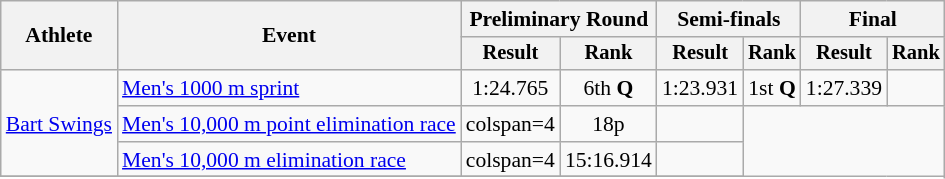<table class="wikitable" style="font-size:90%">
<tr>
<th rowspan=2>Athlete</th>
<th rowspan=2>Event</th>
<th colspan=2>Preliminary Round</th>
<th colspan=2>Semi-finals</th>
<th colspan=2>Final</th>
</tr>
<tr style="font-size:95%">
<th>Result</th>
<th>Rank</th>
<th>Result</th>
<th>Rank</th>
<th>Result</th>
<th>Rank</th>
</tr>
<tr align=center>
<td rowspan=3 align=left><a href='#'>Bart Swings</a></td>
<td align=left><a href='#'>Men's 1000 m sprint</a></td>
<td>1:24.765</td>
<td>6th <strong>Q</strong></td>
<td>1:23.931</td>
<td>1st <strong>Q</strong></td>
<td>1:27.339</td>
<td></td>
</tr>
<tr align="center">
<td align=left><a href='#'>Men's 10,000 m point elimination race</a></td>
<td>colspan=4 </td>
<td>18p</td>
<td></td>
</tr>
<tr align="center">
<td align=left><a href='#'>Men's 10,000 m elimination race</a></td>
<td>colspan=4 </td>
<td>15:16.914</td>
<td></td>
</tr>
<tr align="center">
</tr>
</table>
